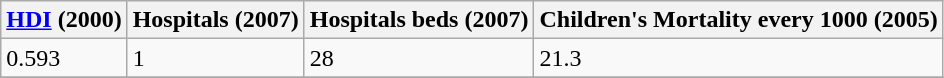<table class="wikitable" border="1">
<tr>
<th><a href='#'>HDI</a> (2000)</th>
<th>Hospitals (2007)</th>
<th>Hospitals beds (2007)</th>
<th>Children's Mortality every 1000 (2005)</th>
</tr>
<tr>
<td>0.593</td>
<td>1</td>
<td>28</td>
<td>21.3</td>
</tr>
<tr>
</tr>
</table>
